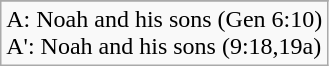<table class="wikitable">
<tr>
</tr>
<tr>
<td>A: Noah and his sons (Gen 6:10)<br>A': Noah and his sons (9:18,19a)</td>
</tr>
</table>
